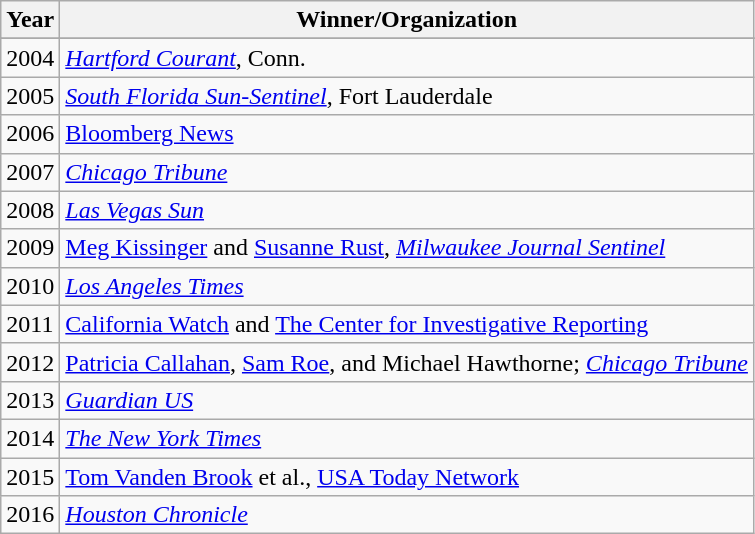<table class=wikitable sortable>
<tr>
<th>Year</th>
<th>Winner/Organization</th>
</tr>
<tr>
</tr>
<tr>
<td>2004</td>
<td><em><a href='#'>Hartford Courant</a></em>, Conn.</td>
</tr>
<tr>
<td>2005</td>
<td><em><a href='#'>South Florida Sun-Sentinel</a></em>, Fort Lauderdale</td>
</tr>
<tr>
<td>2006</td>
<td><a href='#'>Bloomberg News</a></td>
</tr>
<tr>
<td>2007</td>
<td><em><a href='#'>Chicago Tribune</a></em></td>
</tr>
<tr>
<td>2008</td>
<td><em><a href='#'>Las Vegas Sun</a></em></td>
</tr>
<tr>
<td>2009</td>
<td><a href='#'>Meg Kissinger</a> and <a href='#'>Susanne Rust</a>, <em><a href='#'>Milwaukee Journal Sentinel</a></em></td>
</tr>
<tr>
<td>2010</td>
<td><em><a href='#'>Los Angeles Times</a></em></td>
</tr>
<tr>
<td>2011</td>
<td><a href='#'>California Watch</a> and <a href='#'>The Center for Investigative Reporting</a></td>
</tr>
<tr>
<td>2012</td>
<td><a href='#'>Patricia Callahan</a>, <a href='#'>Sam Roe</a>, and Michael Hawthorne; <em><a href='#'>Chicago Tribune</a></em></td>
</tr>
<tr>
<td>2013</td>
<td><em><a href='#'>Guardian US</a></em></td>
</tr>
<tr>
<td>2014</td>
<td><em><a href='#'>The New York Times</a></em></td>
</tr>
<tr>
<td>2015</td>
<td><a href='#'>Tom Vanden Brook</a> et al., <a href='#'>USA Today Network</a></td>
</tr>
<tr>
<td>2016</td>
<td><em><a href='#'>Houston Chronicle</a></em></td>
</tr>
</table>
